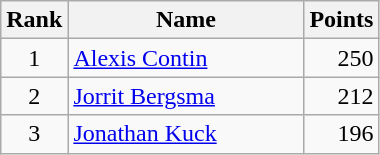<table class="wikitable" border="1">
<tr>
<th width=30>Rank</th>
<th width=150>Name</th>
<th width=25>Points</th>
</tr>
<tr>
<td align=center>1</td>
<td> <a href='#'>Alexis Contin</a></td>
<td align=right>250</td>
</tr>
<tr>
<td align=center>2</td>
<td> <a href='#'>Jorrit Bergsma</a></td>
<td align=right>212</td>
</tr>
<tr>
<td align=center>3</td>
<td> <a href='#'>Jonathan Kuck</a></td>
<td align=right>196</td>
</tr>
</table>
